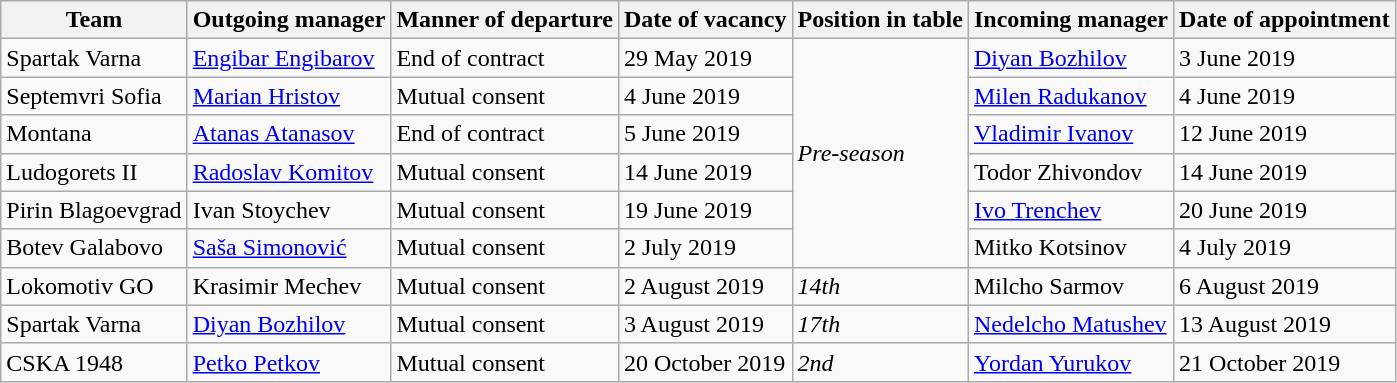<table class="wikitable sortable">
<tr>
<th>Team</th>
<th>Outgoing manager</th>
<th>Manner of departure</th>
<th>Date of vacancy</th>
<th>Position in table</th>
<th>Incoming manager</th>
<th>Date of appointment</th>
</tr>
<tr>
<td>Spartak Varna</td>
<td> <a href='#'>Engibar Engibarov</a></td>
<td>End of contract</td>
<td>29 May 2019</td>
<td rowspan=6><em>Pre-season</em></td>
<td> <a href='#'>Diyan Bozhilov</a></td>
<td>3 June 2019</td>
</tr>
<tr>
<td>Septemvri Sofia</td>
<td> <a href='#'>Marian Hristov</a></td>
<td>Mutual consent</td>
<td>4 June 2019</td>
<td> <a href='#'>Milen Radukanov</a></td>
<td>4 June 2019</td>
</tr>
<tr>
<td>Montana</td>
<td> <a href='#'>Atanas Atanasov</a></td>
<td>End of contract</td>
<td>5 June 2019</td>
<td> <a href='#'>Vladimir Ivanov</a></td>
<td>12 June 2019</td>
</tr>
<tr>
<td>Ludogorets II</td>
<td> <a href='#'>Radoslav Komitov</a></td>
<td>Mutual consent</td>
<td>14 June 2019</td>
<td> Todor Zhivondov</td>
<td>14 June 2019</td>
</tr>
<tr>
<td>Pirin Blagoevgrad</td>
<td> Ivan Stoychev</td>
<td>Mutual consent</td>
<td>19 June 2019</td>
<td> <a href='#'>Ivo Trenchev</a></td>
<td>20 June 2019</td>
</tr>
<tr>
<td>Botev Galabovo</td>
<td> <a href='#'>Saša Simonović</a></td>
<td>Mutual consent</td>
<td>2 July 2019</td>
<td> Mitko Kotsinov</td>
<td>4 July 2019</td>
</tr>
<tr>
<td>Lokomotiv GO</td>
<td> Krasimir Mechev</td>
<td>Mutual consent</td>
<td>2 August 2019</td>
<td><em>14th</em></td>
<td> Milcho Sarmov</td>
<td>6 August 2019</td>
</tr>
<tr>
<td>Spartak Varna</td>
<td> <a href='#'>Diyan Bozhilov</a></td>
<td>Mutual consent</td>
<td>3 August 2019</td>
<td><em>17th</em></td>
<td> <a href='#'>Nedelcho Matushev</a></td>
<td>13 August 2019</td>
</tr>
<tr>
<td>CSKA 1948</td>
<td> <a href='#'>Petko Petkov</a></td>
<td>Mutual consent</td>
<td>20 October 2019</td>
<td><em>2nd</em></td>
<td> <a href='#'>Yordan Yurukov</a></td>
<td>21 October 2019</td>
</tr>
</table>
